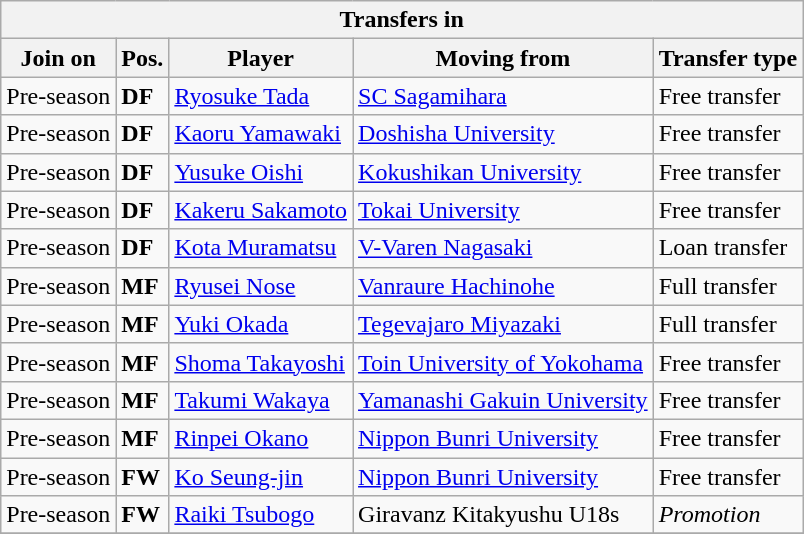<table class="wikitable sortable" style=“text-align:left;>
<tr>
<th colspan="5">Transfers in</th>
</tr>
<tr>
<th>Join on</th>
<th>Pos.</th>
<th>Player</th>
<th>Moving from</th>
<th>Transfer type</th>
</tr>
<tr>
<td>Pre-season</td>
<td><strong>DF</strong></td>
<td> <a href='#'>Ryosuke Tada</a></td>
<td> <a href='#'>SC Sagamihara</a></td>
<td>Free transfer</td>
</tr>
<tr>
<td>Pre-season</td>
<td><strong>DF</strong></td>
<td> <a href='#'>Kaoru Yamawaki</a></td>
<td> <a href='#'>Doshisha University</a></td>
<td>Free transfer</td>
</tr>
<tr>
<td>Pre-season</td>
<td><strong>DF</strong></td>
<td> <a href='#'>Yusuke Oishi</a></td>
<td> <a href='#'>Kokushikan University</a></td>
<td>Free transfer</td>
</tr>
<tr>
<td>Pre-season</td>
<td><strong>DF</strong></td>
<td> <a href='#'>Kakeru Sakamoto</a></td>
<td> <a href='#'>Tokai University</a></td>
<td>Free transfer</td>
</tr>
<tr>
<td>Pre-season</td>
<td><strong>DF</strong></td>
<td> <a href='#'>Kota Muramatsu</a></td>
<td> <a href='#'>V-Varen Nagasaki</a></td>
<td>Loan transfer</td>
</tr>
<tr>
<td>Pre-season</td>
<td><strong>MF</strong></td>
<td> <a href='#'>Ryusei Nose</a></td>
<td> <a href='#'>Vanraure Hachinohe</a></td>
<td>Full transfer</td>
</tr>
<tr>
<td>Pre-season</td>
<td><strong>MF</strong></td>
<td> <a href='#'>Yuki Okada</a></td>
<td> <a href='#'>Tegevajaro Miyazaki</a></td>
<td>Full transfer</td>
</tr>
<tr>
<td>Pre-season</td>
<td><strong>MF</strong></td>
<td> <a href='#'>Shoma Takayoshi</a></td>
<td> <a href='#'>Toin University of Yokohama</a></td>
<td>Free transfer</td>
</tr>
<tr>
<td>Pre-season</td>
<td><strong>MF</strong></td>
<td> <a href='#'>Takumi Wakaya</a></td>
<td> <a href='#'>Yamanashi Gakuin University</a></td>
<td>Free transfer</td>
</tr>
<tr>
<td>Pre-season</td>
<td><strong>MF</strong></td>
<td> <a href='#'>Rinpei Okano</a></td>
<td> <a href='#'>Nippon Bunri University</a></td>
<td>Free transfer</td>
</tr>
<tr>
<td>Pre-season</td>
<td><strong>FW</strong></td>
<td> <a href='#'>Ko Seung-jin</a></td>
<td> <a href='#'>Nippon Bunri University</a></td>
<td>Free transfer</td>
</tr>
<tr>
<td>Pre-season</td>
<td><strong>FW</strong></td>
<td> <a href='#'>Raiki Tsubogo</a></td>
<td>Giravanz Kitakyushu U18s</td>
<td><em>Promotion</em></td>
</tr>
<tr>
</tr>
</table>
